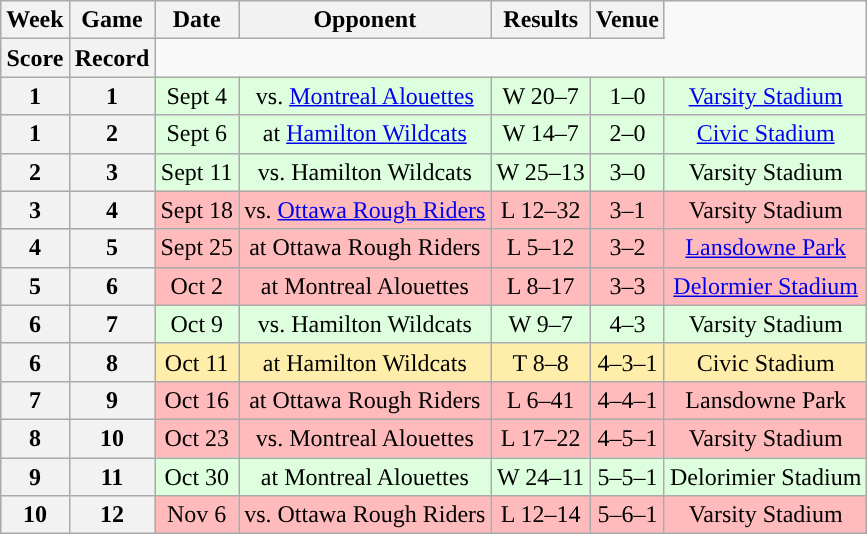<table class="wikitable" style="text-align:center">
<tr>
<th>Week</th>
<th>Game</th>
<th>Date</th>
<th>Opponent</th>
<th>Results</th>
<th>Venue</th>
</tr>
<tr>
<th>Score</th>
<th>Record</th>
</tr>
<tr style="background:#ddffdd">
<th>1</th>
<th>1</th>
<td>Sept 4</td>
<td>vs. <a href='#'>Montreal Alouettes</a></td>
<td>W 20–7</td>
<td>1–0</td>
<td><a href='#'>Varsity Stadium</a></td>
</tr>
<tr style="background:#ddffdd">
<th>1</th>
<th>2</th>
<td>Sept 6</td>
<td>at <a href='#'>Hamilton Wildcats</a></td>
<td>W 14–7</td>
<td>2–0</td>
<td><a href='#'>Civic Stadium</a></td>
</tr>
<tr style="background:#ddffdd">
<th>2</th>
<th>3</th>
<td>Sept 11</td>
<td>vs. Hamilton Wildcats</td>
<td>W 25–13</td>
<td>3–0</td>
<td>Varsity Stadium</td>
</tr>
<tr style="background:#ffbbbb">
<th>3</th>
<th>4</th>
<td>Sept 18</td>
<td>vs. <a href='#'>Ottawa Rough Riders</a></td>
<td>L 12–32</td>
<td>3–1</td>
<td>Varsity Stadium</td>
</tr>
<tr style="background:#ffbbbb">
<th>4</th>
<th>5</th>
<td>Sept 25</td>
<td>at Ottawa Rough Riders</td>
<td>L 5–12</td>
<td>3–2</td>
<td><a href='#'>Lansdowne Park</a></td>
</tr>
<tr style="background:#ffbbbb">
<th>5</th>
<th>6</th>
<td>Oct 2</td>
<td>at Montreal Alouettes</td>
<td>L 8–17</td>
<td>3–3</td>
<td><a href='#'>Delormier Stadium</a></td>
</tr>
<tr style="background:#ddffdd">
<th>6</th>
<th>7</th>
<td>Oct 9</td>
<td>vs. Hamilton Wildcats</td>
<td>W 9–7</td>
<td>4–3</td>
<td>Varsity Stadium</td>
</tr>
<tr style="background:#ffeeaa">
<th>6</th>
<th>8</th>
<td>Oct 11</td>
<td>at Hamilton Wildcats</td>
<td>T 8–8</td>
<td>4–3–1</td>
<td>Civic Stadium</td>
</tr>
<tr style="background:#ffbbbb">
<th>7</th>
<th>9</th>
<td>Oct 16</td>
<td>at Ottawa Rough Riders</td>
<td>L 6–41</td>
<td>4–4–1</td>
<td>Lansdowne Park</td>
</tr>
<tr style="background:#ffbbbb">
<th>8</th>
<th>10</th>
<td>Oct 23</td>
<td>vs. Montreal Alouettes</td>
<td>L 17–22</td>
<td>4–5–1</td>
<td>Varsity Stadium</td>
</tr>
<tr style="background:#ddffdd">
<th>9</th>
<th>11</th>
<td>Oct 30</td>
<td>at Montreal Alouettes</td>
<td>W 24–11</td>
<td>5–5–1</td>
<td>Delorimier Stadium</td>
</tr>
<tr style="background:#ffbbbb">
<th>10</th>
<th>12</th>
<td>Nov 6</td>
<td>vs. Ottawa Rough Riders</td>
<td>L 12–14</td>
<td>5–6–1</td>
<td>Varsity Stadium</td>
</tr>
</table>
